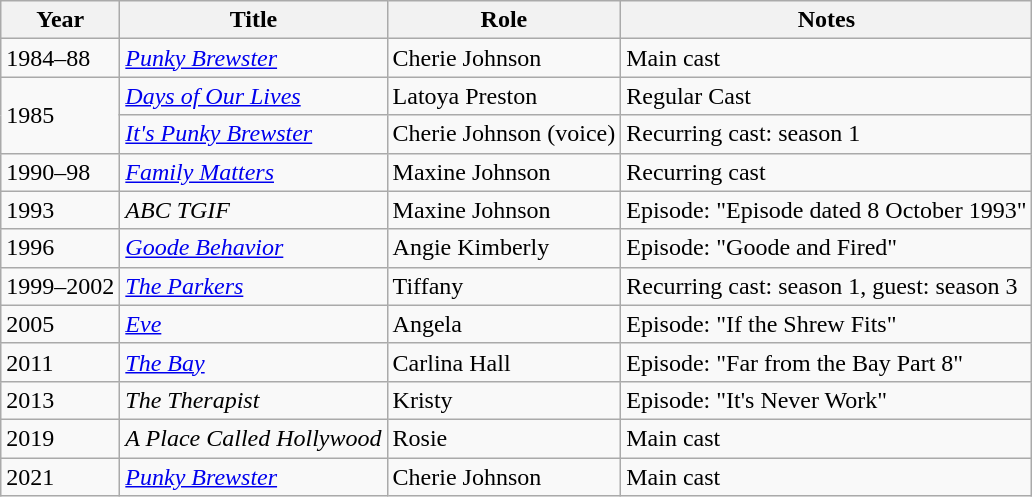<table class="wikitable sortable">
<tr>
<th>Year</th>
<th>Title</th>
<th>Role</th>
<th class="unsortable">Notes</th>
</tr>
<tr>
<td>1984–88</td>
<td><em><a href='#'>Punky Brewster</a></em></td>
<td>Cherie Johnson</td>
<td>Main cast</td>
</tr>
<tr>
<td rowspan="2">1985</td>
<td><em><a href='#'>Days of Our Lives</a></em></td>
<td>Latoya Preston</td>
<td>Regular Cast</td>
</tr>
<tr>
<td><em><a href='#'>It's Punky Brewster</a></em></td>
<td>Cherie Johnson (voice)</td>
<td>Recurring cast: season 1</td>
</tr>
<tr>
<td>1990–98</td>
<td><em><a href='#'>Family Matters</a></em></td>
<td>Maxine Johnson</td>
<td>Recurring cast</td>
</tr>
<tr>
<td>1993</td>
<td><em>ABC TGIF</em></td>
<td>Maxine Johnson</td>
<td>Episode: "Episode dated 8 October 1993"</td>
</tr>
<tr>
<td>1996</td>
<td><em><a href='#'>Goode Behavior</a></em></td>
<td>Angie Kimberly</td>
<td>Episode: "Goode and Fired"</td>
</tr>
<tr>
<td>1999–2002</td>
<td><em><a href='#'>The Parkers</a></em></td>
<td>Tiffany</td>
<td>Recurring cast: season 1, guest: season 3</td>
</tr>
<tr>
<td>2005</td>
<td><em><a href='#'>Eve</a></em></td>
<td>Angela</td>
<td>Episode: "If the Shrew Fits"</td>
</tr>
<tr>
<td>2011</td>
<td><em><a href='#'>The Bay</a></em></td>
<td>Carlina Hall</td>
<td>Episode: "Far from the Bay Part 8"</td>
</tr>
<tr>
<td>2013</td>
<td><em>The Therapist</em></td>
<td>Kristy</td>
<td>Episode: "It's Never Work"</td>
</tr>
<tr>
<td>2019</td>
<td><em>A Place Called Hollywood</em></td>
<td>Rosie</td>
<td>Main cast</td>
</tr>
<tr>
<td>2021</td>
<td><em><a href='#'>Punky Brewster</a></em></td>
<td>Cherie Johnson</td>
<td>Main cast</td>
</tr>
</table>
